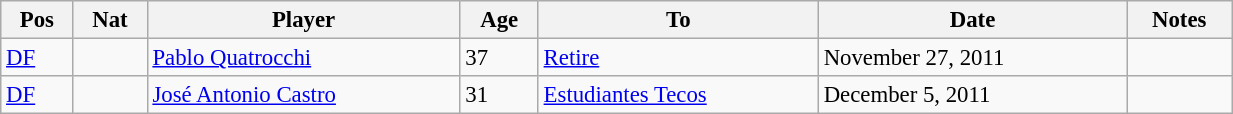<table class="wikitable" style="width:65%; text-align:center; font-size:95%; text-align:left;">
<tr>
<th><strong>Pos</strong></th>
<th><strong>Nat</strong></th>
<th><strong>Player</strong></th>
<th><strong>Age</strong></th>
<th><strong>To</strong></th>
<th><strong>Date</strong></th>
<th><strong>Notes</strong></th>
</tr>
<tr>
<td><a href='#'>DF</a></td>
<td></td>
<td><a href='#'>Pablo Quatrocchi</a></td>
<td>37</td>
<td><a href='#'>Retire</a></td>
<td>November 27, 2011</td>
<td></td>
</tr>
<tr>
<td><a href='#'>DF</a></td>
<td></td>
<td><a href='#'>José Antonio Castro</a></td>
<td>31</td>
<td><a href='#'>Estudiantes Tecos</a></td>
<td>December 5, 2011</td>
<td></td>
</tr>
</table>
